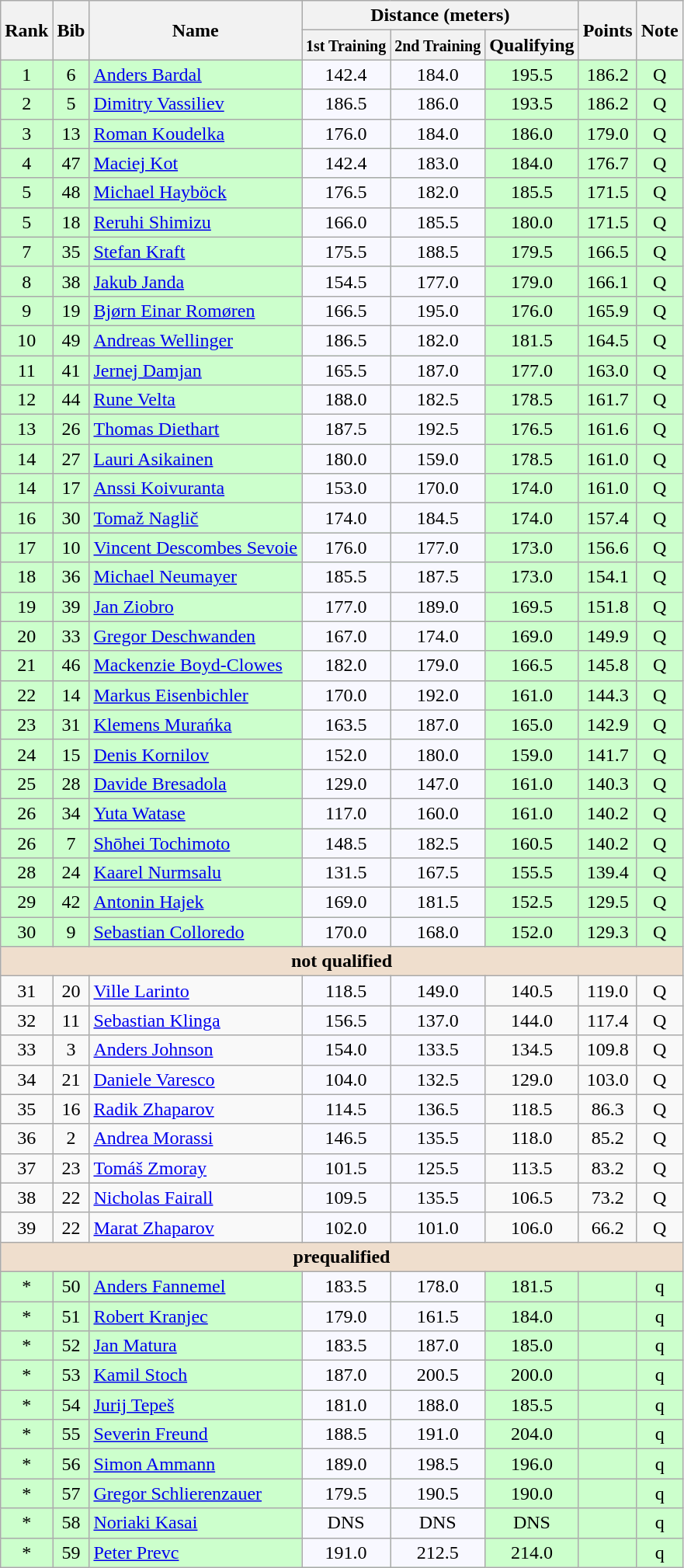<table class="wikitable sortable" style="text-align:center">
<tr>
<th rowspan=2>Rank</th>
<th rowspan=2>Bib</th>
<th rowspan=2>Name</th>
<th colspan=3>Distance (meters)</th>
<th rowspan=2>Points</th>
<th rowspan=2>Note</th>
</tr>
<tr>
<th><small>1st Training</small></th>
<th><small>2nd Training</small></th>
<th>Qualifying</th>
</tr>
<tr bgcolor=ccffcc>
<td>1</td>
<td>6</td>
<td align=left> <a href='#'>Anders Bardal</a></td>
<td bgcolor=#F8F8FF align=center>142.4</td>
<td bgcolor=#F8F8FF align=center>184.0</td>
<td align=center>195.5</td>
<td align=center>186.2</td>
<td>Q</td>
</tr>
<tr bgcolor=ccffcc>
<td>2</td>
<td>5</td>
<td align=left> <a href='#'>Dimitry Vassiliev</a></td>
<td bgcolor=#F8F8FF align=center>186.5</td>
<td bgcolor=#F8F8FF align=center>186.0</td>
<td align=center>193.5</td>
<td align=center>186.2</td>
<td>Q</td>
</tr>
<tr bgcolor=ccffcc>
<td>3</td>
<td>13</td>
<td align=left> <a href='#'>Roman Koudelka</a></td>
<td bgcolor=#F8F8FF align=center>176.0</td>
<td bgcolor=#F8F8FF align=center>184.0</td>
<td align=center>186.0</td>
<td align=center>179.0</td>
<td>Q</td>
</tr>
<tr bgcolor=ccffcc>
<td>4</td>
<td>47</td>
<td align=left> <a href='#'>Maciej Kot</a></td>
<td bgcolor=#F8F8FF align=center>142.4</td>
<td bgcolor=#F8F8FF align=center>183.0</td>
<td align=center>184.0</td>
<td align=center>176.7</td>
<td>Q</td>
</tr>
<tr bgcolor=ccffcc>
<td>5</td>
<td>48</td>
<td align=left> <a href='#'>Michael Hayböck</a></td>
<td bgcolor=#F8F8FF align=center>176.5</td>
<td bgcolor=#F8F8FF align=center>182.0</td>
<td align=center>185.5</td>
<td align=center>171.5</td>
<td>Q</td>
</tr>
<tr bgcolor=ccffcc>
<td>5</td>
<td>18</td>
<td align=left> <a href='#'>Reruhi Shimizu</a></td>
<td bgcolor=#F8F8FF align=center>166.0</td>
<td bgcolor=#F8F8FF align=center>185.5</td>
<td align=center>180.0</td>
<td align=center>171.5</td>
<td>Q</td>
</tr>
<tr bgcolor=ccffcc>
<td>7</td>
<td>35</td>
<td align=left> <a href='#'>Stefan Kraft</a></td>
<td bgcolor=#F8F8FF align=center>175.5</td>
<td bgcolor=#F8F8FF align=center>188.5</td>
<td align=center>179.5</td>
<td align=center>166.5</td>
<td>Q</td>
</tr>
<tr bgcolor=ccffcc>
<td>8</td>
<td>38</td>
<td align=left> <a href='#'>Jakub Janda</a></td>
<td bgcolor=#F8F8FF align=center>154.5</td>
<td bgcolor=#F8F8FF align=center>177.0</td>
<td align=center>179.0</td>
<td align=center>166.1</td>
<td>Q</td>
</tr>
<tr bgcolor=ccffcc>
<td>9</td>
<td>19</td>
<td align=left> <a href='#'>Bjørn Einar Romøren</a></td>
<td bgcolor=#F8F8FF align=center>166.5</td>
<td bgcolor=#F8F8FF align=center>195.0</td>
<td align=center>176.0</td>
<td align=center>165.9</td>
<td>Q</td>
</tr>
<tr bgcolor=ccffcc>
<td>10</td>
<td>49</td>
<td align=left> <a href='#'>Andreas Wellinger</a></td>
<td bgcolor=#F8F8FF align=center>186.5</td>
<td bgcolor=#F8F8FF align=center>182.0</td>
<td align=center>181.5</td>
<td align=center>164.5</td>
<td>Q</td>
</tr>
<tr bgcolor=ccffcc>
<td>11</td>
<td>41</td>
<td align=left> <a href='#'>Jernej Damjan</a></td>
<td bgcolor=#F8F8FF align=center>165.5</td>
<td bgcolor=#F8F8FF align=center>187.0</td>
<td align=center>177.0</td>
<td align=center>163.0</td>
<td>Q</td>
</tr>
<tr bgcolor=ccffcc>
<td>12</td>
<td>44</td>
<td align=left> <a href='#'>Rune Velta</a></td>
<td bgcolor=#F8F8FF align=center>188.0</td>
<td bgcolor=#F8F8FF align=center>182.5</td>
<td align=center>178.5</td>
<td align=center>161.7</td>
<td>Q</td>
</tr>
<tr bgcolor=ccffcc>
<td>13</td>
<td>26</td>
<td align=left> <a href='#'>Thomas Diethart</a></td>
<td bgcolor=#F8F8FF align=center>187.5</td>
<td bgcolor=#F8F8FF align=center>192.5</td>
<td align=center>176.5</td>
<td align=center>161.6</td>
<td>Q</td>
</tr>
<tr bgcolor=ccffcc>
<td>14</td>
<td>27</td>
<td align=left> <a href='#'>Lauri Asikainen</a></td>
<td bgcolor=#F8F8FF align=center>180.0</td>
<td bgcolor=#F8F8FF align=center>159.0</td>
<td align=center>178.5</td>
<td align=center>161.0</td>
<td>Q</td>
</tr>
<tr bgcolor=ccffcc>
<td>14</td>
<td>17</td>
<td align=left> <a href='#'>Anssi Koivuranta</a></td>
<td bgcolor=#F8F8FF align=center>153.0</td>
<td bgcolor=#F8F8FF align=center>170.0</td>
<td align=center>174.0</td>
<td align=center>161.0</td>
<td>Q</td>
</tr>
<tr bgcolor=ccffcc>
<td>16</td>
<td>30</td>
<td align=left> <a href='#'>Tomaž Naglič</a></td>
<td bgcolor=#F8F8FF align=center>174.0</td>
<td bgcolor=#F8F8FF align=center>184.5</td>
<td align=center>174.0</td>
<td align=center>157.4</td>
<td>Q</td>
</tr>
<tr bgcolor=ccffcc>
<td>17</td>
<td>10</td>
<td align=left> <a href='#'>Vincent Descombes Sevoie</a></td>
<td bgcolor=#F8F8FF align=center>176.0</td>
<td bgcolor=#F8F8FF align=center>177.0</td>
<td align=center>173.0</td>
<td align=center>156.6</td>
<td>Q</td>
</tr>
<tr bgcolor=ccffcc>
<td>18</td>
<td>36</td>
<td align=left> <a href='#'>Michael Neumayer</a></td>
<td bgcolor=#F8F8FF align=center>185.5</td>
<td bgcolor=#F8F8FF align=center>187.5</td>
<td align=center>173.0</td>
<td align=center>154.1</td>
<td>Q</td>
</tr>
<tr bgcolor=ccffcc>
<td>19</td>
<td>39</td>
<td align=left> <a href='#'>Jan Ziobro</a></td>
<td bgcolor=#F8F8FF align=center>177.0</td>
<td bgcolor=#F8F8FF align=center>189.0</td>
<td align=center>169.5</td>
<td align=center>151.8</td>
<td>Q</td>
</tr>
<tr bgcolor=ccffcc>
<td>20</td>
<td>33</td>
<td align=left> <a href='#'>Gregor Deschwanden</a></td>
<td bgcolor=#F8F8FF align=center>167.0</td>
<td bgcolor=#F8F8FF align=center>174.0</td>
<td align=center>169.0</td>
<td align=center>149.9</td>
<td>Q</td>
</tr>
<tr bgcolor=ccffcc>
<td>21</td>
<td>46</td>
<td align=left> <a href='#'>Mackenzie Boyd-Clowes</a></td>
<td bgcolor=#F8F8FF align=center>182.0</td>
<td bgcolor=#F8F8FF align=center>179.0</td>
<td align=center>166.5</td>
<td align=center>145.8</td>
<td>Q</td>
</tr>
<tr bgcolor=ccffcc>
<td>22</td>
<td>14</td>
<td align=left> <a href='#'>Markus Eisenbichler</a></td>
<td bgcolor=#F8F8FF align=center>170.0</td>
<td bgcolor=#F8F8FF align=center>192.0</td>
<td align=center>161.0</td>
<td align=center>144.3</td>
<td>Q</td>
</tr>
<tr bgcolor=ccffcc>
<td>23</td>
<td>31</td>
<td align=left> <a href='#'>Klemens Murańka</a></td>
<td bgcolor=#F8F8FF align=center>163.5</td>
<td bgcolor=#F8F8FF align=center>187.0</td>
<td align=center>165.0</td>
<td align=center>142.9</td>
<td>Q</td>
</tr>
<tr bgcolor=ccffcc>
<td>24</td>
<td>15</td>
<td align=left> <a href='#'>Denis Kornilov</a></td>
<td bgcolor=#F8F8FF align=center>152.0</td>
<td bgcolor=#F8F8FF align=center>180.0</td>
<td align=center>159.0</td>
<td align=center>141.7</td>
<td>Q</td>
</tr>
<tr bgcolor=ccffcc>
<td>25</td>
<td>28</td>
<td align=left> <a href='#'>Davide Bresadola</a></td>
<td bgcolor=#F8F8FF align=center>129.0</td>
<td bgcolor=#F8F8FF align=center>147.0</td>
<td align=center>161.0</td>
<td align=center>140.3</td>
<td>Q</td>
</tr>
<tr bgcolor=ccffcc>
<td>26</td>
<td>34</td>
<td align=left> <a href='#'>Yuta Watase</a></td>
<td bgcolor=#F8F8FF align=center>117.0</td>
<td bgcolor=#F8F8FF align=center>160.0</td>
<td align=center>161.0</td>
<td align=center>140.2</td>
<td>Q</td>
</tr>
<tr bgcolor=ccffcc>
<td>26</td>
<td>7</td>
<td align=left> <a href='#'>Shōhei Tochimoto</a></td>
<td bgcolor=#F8F8FF align=center>148.5</td>
<td bgcolor=#F8F8FF align=center>182.5</td>
<td align=center>160.5</td>
<td align=center>140.2</td>
<td>Q</td>
</tr>
<tr bgcolor=ccffcc>
<td>28</td>
<td>24</td>
<td align=left> <a href='#'>Kaarel Nurmsalu</a></td>
<td bgcolor=#F8F8FF align=center>131.5</td>
<td bgcolor=#F8F8FF align=center>167.5</td>
<td align=center>155.5</td>
<td align=center>139.4</td>
<td>Q</td>
</tr>
<tr bgcolor=ccffcc>
<td>29</td>
<td>42</td>
<td align=left> <a href='#'>Antonin Hajek</a></td>
<td bgcolor=#F8F8FF align=center>169.0</td>
<td bgcolor=#F8F8FF align=center>181.5</td>
<td align=center>152.5</td>
<td align=center>129.5</td>
<td>Q</td>
</tr>
<tr bgcolor=ccffcc>
<td>30</td>
<td>9</td>
<td align=left> <a href='#'>Sebastian Colloredo</a></td>
<td bgcolor=#F8F8FF align=center>170.0</td>
<td bgcolor=#F8F8FF align=center>168.0</td>
<td align=center>152.0</td>
<td align=center>129.3</td>
<td>Q</td>
</tr>
<tr>
<td colspan=10 bgcolor=EFDECD align=center><strong>not qualified</strong></td>
</tr>
<tr>
<td>31</td>
<td>20</td>
<td align=left> <a href='#'>Ville Larinto</a></td>
<td bgcolor=#F8F8FF align=center>118.5</td>
<td bgcolor=#F8F8FF align=center>149.0</td>
<td align=center>140.5</td>
<td align=center>119.0</td>
<td>Q</td>
</tr>
<tr>
<td>32</td>
<td>11</td>
<td align=left> <a href='#'>Sebastian Klinga</a></td>
<td bgcolor=#F8F8FF align=center>156.5</td>
<td bgcolor=#F8F8FF align=center>137.0</td>
<td align=center>144.0</td>
<td align=center>117.4</td>
<td>Q</td>
</tr>
<tr>
<td>33</td>
<td>3</td>
<td align=left> <a href='#'>Anders Johnson</a></td>
<td bgcolor=#F8F8FF align=center>154.0</td>
<td bgcolor=#F8F8FF align=center>133.5</td>
<td align=center>134.5</td>
<td align=center>109.8</td>
<td>Q</td>
</tr>
<tr>
<td>34</td>
<td>21</td>
<td align=left> <a href='#'>Daniele Varesco</a></td>
<td bgcolor=#F8F8FF align=center>104.0</td>
<td bgcolor=#F8F8FF align=center>132.5</td>
<td align=center>129.0</td>
<td align=center>103.0</td>
<td>Q</td>
</tr>
<tr>
<td>35</td>
<td>16</td>
<td align=left> <a href='#'>Radik Zhaparov</a></td>
<td bgcolor=#F8F8FF align=center>114.5</td>
<td bgcolor=#F8F8FF align=center>136.5</td>
<td align=center>118.5</td>
<td align=center>86.3</td>
<td>Q</td>
</tr>
<tr>
<td>36</td>
<td>2</td>
<td align=left> <a href='#'>Andrea Morassi</a></td>
<td bgcolor=#F8F8FF align=center>146.5</td>
<td bgcolor=#F8F8FF align=center>135.5</td>
<td align=center>118.0</td>
<td align=center>85.2</td>
<td>Q</td>
</tr>
<tr>
<td>37</td>
<td>23</td>
<td align=left> <a href='#'>Tomáš Zmoray</a></td>
<td bgcolor=#F8F8FF align=center>101.5</td>
<td bgcolor=#F8F8FF align=center>125.5</td>
<td align=center>113.5</td>
<td align=center>83.2</td>
<td>Q</td>
</tr>
<tr>
<td>38</td>
<td>22</td>
<td align=left> <a href='#'>Nicholas Fairall</a></td>
<td bgcolor=#F8F8FF align=center>109.5</td>
<td bgcolor=#F8F8FF align=center>135.5</td>
<td align=center>106.5</td>
<td align=center>73.2</td>
<td>Q</td>
</tr>
<tr>
<td>39</td>
<td>22</td>
<td align=left> <a href='#'>Marat Zhaparov</a></td>
<td bgcolor=#F8F8FF align=center>102.0</td>
<td bgcolor=#F8F8FF align=center>101.0</td>
<td align=center>106.0</td>
<td align=center>66.2</td>
<td>Q</td>
</tr>
<tr>
<td colspan=10 bgcolor=EFDECD align=center><strong>prequalified</strong></td>
</tr>
<tr bgcolor=ccffcc>
<td>*</td>
<td>50</td>
<td align=left> <a href='#'>Anders Fannemel</a></td>
<td bgcolor=#F8F8FF align=center>183.5</td>
<td bgcolor=#F8F8FF align=center>178.0</td>
<td align=center>181.5</td>
<td align=center></td>
<td>q</td>
</tr>
<tr bgcolor=ccffcc>
<td>*</td>
<td>51</td>
<td align=left> <a href='#'>Robert Kranjec</a></td>
<td bgcolor=#F8F8FF align=center>179.0</td>
<td bgcolor=#F8F8FF align=center>161.5</td>
<td align=center>184.0</td>
<td align=center></td>
<td>q</td>
</tr>
<tr bgcolor=ccffcc>
<td>*</td>
<td>52</td>
<td align=left> <a href='#'>Jan Matura</a></td>
<td bgcolor=#F8F8FF align=center>183.5</td>
<td bgcolor=#F8F8FF align=center>187.0</td>
<td align=center>185.0</td>
<td align=center></td>
<td>q</td>
</tr>
<tr bgcolor=ccffcc>
<td>*</td>
<td>53</td>
<td align=left> <a href='#'>Kamil Stoch</a></td>
<td bgcolor=#F8F8FF align=center>187.0</td>
<td bgcolor=#F8F8FF align=center>200.5</td>
<td align=center>200.0</td>
<td align=center></td>
<td>q</td>
</tr>
<tr bgcolor=ccffcc>
<td>*</td>
<td>54</td>
<td align=left> <a href='#'>Jurij Tepeš</a></td>
<td bgcolor=#F8F8FF align=center>181.0</td>
<td bgcolor=#F8F8FF align=center>188.0</td>
<td align=center>185.5</td>
<td align=center></td>
<td>q</td>
</tr>
<tr bgcolor=ccffcc>
<td>*</td>
<td>55</td>
<td align=left> <a href='#'>Severin Freund</a></td>
<td bgcolor=#F8F8FF align=center>188.5</td>
<td bgcolor=#F8F8FF align=center>191.0</td>
<td align=center>204.0</td>
<td align=center></td>
<td>q</td>
</tr>
<tr bgcolor=ccffcc>
<td>*</td>
<td>56</td>
<td align=left> <a href='#'>Simon Ammann</a></td>
<td bgcolor=#F8F8FF align=center>189.0</td>
<td bgcolor=#F8F8FF align=center>198.5</td>
<td align=center>196.0</td>
<td align=center></td>
<td>q</td>
</tr>
<tr bgcolor=ccffcc>
<td>*</td>
<td>57</td>
<td align=left> <a href='#'>Gregor Schlierenzauer</a></td>
<td bgcolor=#F8F8FF align=center>179.5</td>
<td bgcolor=#F8F8FF align=center>190.5</td>
<td align=center>190.0</td>
<td align=center></td>
<td>q</td>
</tr>
<tr bgcolor=ccffcc>
<td>*</td>
<td>58</td>
<td align=left> <a href='#'>Noriaki Kasai</a></td>
<td bgcolor=#F8F8FF align=center>DNS</td>
<td bgcolor=#F8F8FF align=center>DNS</td>
<td align=center>DNS</td>
<td align=center></td>
<td>q</td>
</tr>
<tr bgcolor=ccffcc>
<td>*</td>
<td>59</td>
<td align=left> <a href='#'>Peter Prevc</a></td>
<td bgcolor=#F8F8FF align=center>191.0</td>
<td bgcolor=#F8F8FF align=center>212.5</td>
<td align=center>214.0</td>
<td align=center></td>
<td>q</td>
</tr>
</table>
